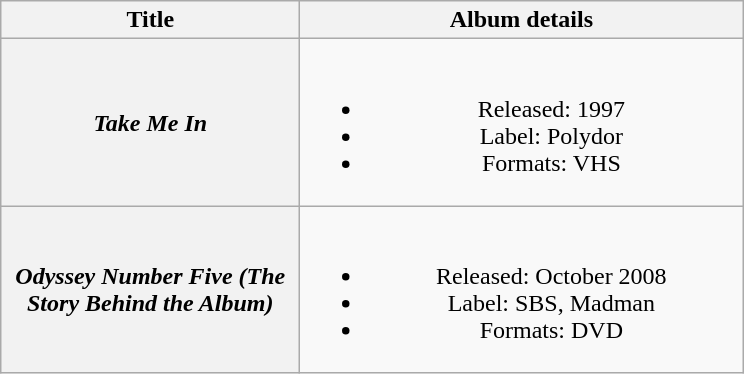<table class="wikitable plainrowheaders" style="text-align:center;">
<tr>
<th scope="col" style="width:12em;">Title</th>
<th scope="col" style="width:18em;">Album details</th>
</tr>
<tr>
<th scope="row"><em>Take Me In</em></th>
<td><br><ul><li>Released: 1997</li><li>Label: Polydor</li><li>Formats: VHS</li></ul></td>
</tr>
<tr>
<th scope="row"><em>Odyssey Number Five (The Story Behind the Album)</em></th>
<td><br><ul><li>Released: October 2008</li><li>Label: SBS, Madman</li><li>Formats: DVD</li></ul></td>
</tr>
</table>
